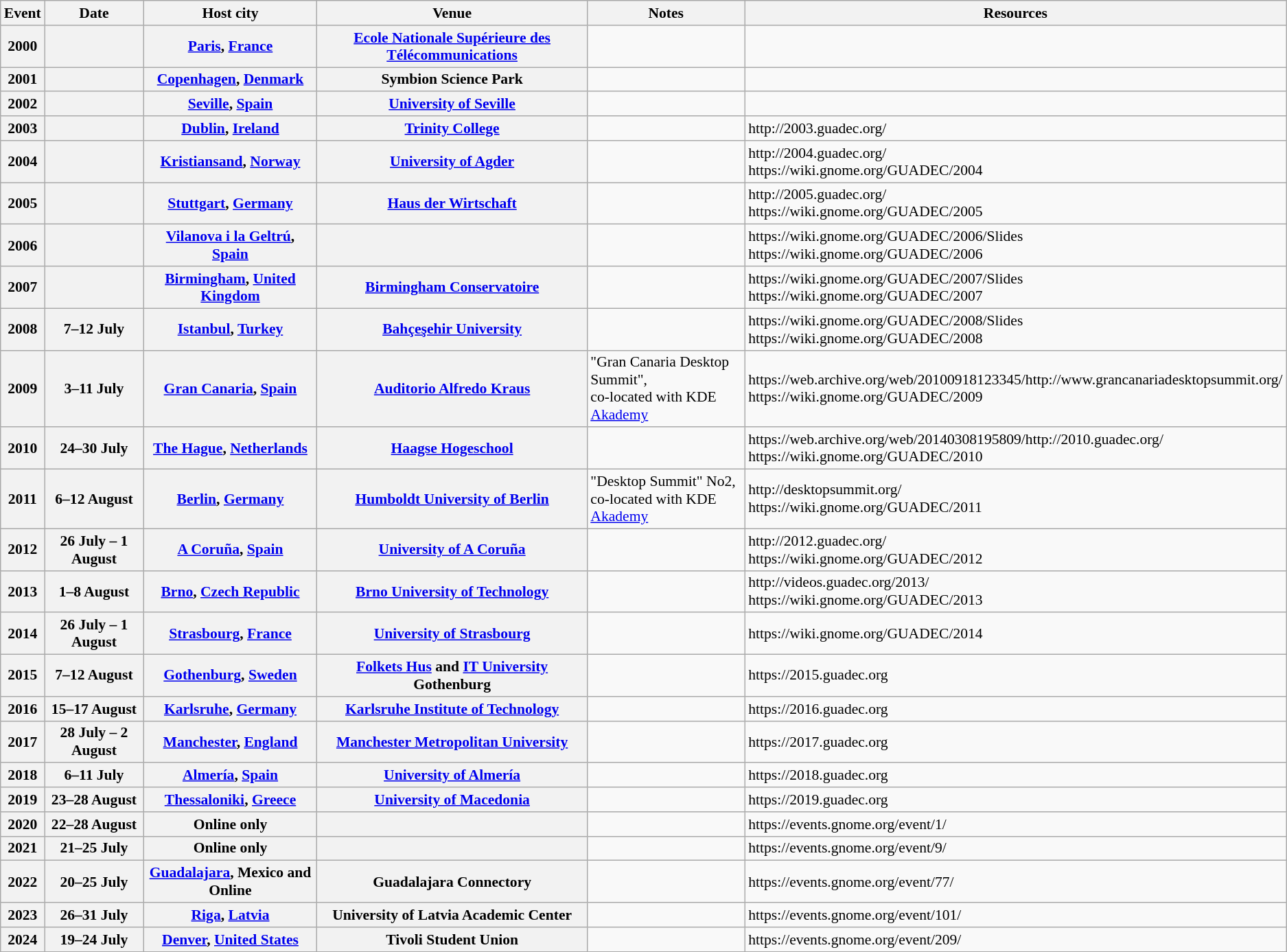<table class="wikitable" style="font-size:90%;">
<tr>
<th>Event</th>
<th>Date</th>
<th>Host city</th>
<th>Venue</th>
<th>Notes</th>
<th>Resources</th>
</tr>
<tr>
<th>2000</th>
<th></th>
<th><a href='#'>Paris</a>, <a href='#'>France</a></th>
<th><a href='#'>Ecole Nationale Supérieure des Télécommunications</a></th>
<td></td>
<td></td>
</tr>
<tr>
<th>2001</th>
<th></th>
<th><a href='#'>Copenhagen</a>, <a href='#'>Denmark</a></th>
<th>Symbion Science Park</th>
<td></td>
<td></td>
</tr>
<tr>
<th>2002</th>
<th></th>
<th><a href='#'>Seville</a>, <a href='#'>Spain</a></th>
<th><a href='#'>University of Seville</a></th>
<td></td>
<td></td>
</tr>
<tr>
<th>2003</th>
<th></th>
<th><a href='#'>Dublin</a>, <a href='#'>Ireland</a></th>
<th><a href='#'>Trinity College</a></th>
<td></td>
<td>http://2003.guadec.org/</td>
</tr>
<tr>
<th>2004</th>
<th></th>
<th><a href='#'>Kristiansand</a>, <a href='#'>Norway</a></th>
<th><a href='#'>University of Agder</a></th>
<td></td>
<td>http://2004.guadec.org/<br>https://wiki.gnome.org/GUADEC/2004</td>
</tr>
<tr>
<th>2005</th>
<th></th>
<th><a href='#'>Stuttgart</a>, <a href='#'>Germany</a></th>
<th><a href='#'>Haus der Wirtschaft</a></th>
<td></td>
<td>http://2005.guadec.org/<br>https://wiki.gnome.org/GUADEC/2005</td>
</tr>
<tr>
<th>2006</th>
<th></th>
<th><a href='#'>Vilanova i la Geltrú</a>, <a href='#'>Spain</a></th>
<th></th>
<td></td>
<td>https://wiki.gnome.org/GUADEC/2006/Slides<br>https://wiki.gnome.org/GUADEC/2006</td>
</tr>
<tr>
<th>2007</th>
<th></th>
<th><a href='#'>Birmingham</a>, <a href='#'>United Kingdom</a></th>
<th><a href='#'>Birmingham Conservatoire</a></th>
<td></td>
<td>https://wiki.gnome.org/GUADEC/2007/Slides<br>https://wiki.gnome.org/GUADEC/2007</td>
</tr>
<tr>
<th>2008</th>
<th>7–12 July</th>
<th><a href='#'>Istanbul</a>, <a href='#'>Turkey</a></th>
<th><a href='#'>Bahçeşehir University</a></th>
<td></td>
<td>https://wiki.gnome.org/GUADEC/2008/Slides<br>https://wiki.gnome.org/GUADEC/2008</td>
</tr>
<tr>
<th>2009 </th>
<th>3–11 July</th>
<th><a href='#'>Gran Canaria</a>, <a href='#'>Spain</a></th>
<th><a href='#'>Auditorio Alfredo Kraus</a></th>
<td> "Gran Canaria Desktop Summit",<br>co-located with KDE <a href='#'>Akademy</a></td>
<td>https://web.archive.org/web/20100918123345/http://www.grancanariadesktopsummit.org/<br>https://wiki.gnome.org/GUADEC/2009</td>
</tr>
<tr>
<th>2010</th>
<th>24–30 July</th>
<th><a href='#'>The Hague</a>, <a href='#'>Netherlands</a></th>
<th><a href='#'>Haagse Hogeschool</a></th>
<td></td>
<td>https://web.archive.org/web/20140308195809/http://2010.guadec.org/<br>https://wiki.gnome.org/GUADEC/2010</td>
</tr>
<tr>
<th>2011</th>
<th>6–12 August</th>
<th><a href='#'>Berlin</a>, <a href='#'>Germany</a></th>
<th><a href='#'>Humboldt University of Berlin</a></th>
<td> "Desktop Summit" No2,<br>co-located with KDE <a href='#'>Akademy</a></td>
<td>http://desktopsummit.org/ <br>https://wiki.gnome.org/GUADEC/2011</td>
</tr>
<tr>
<th>2012</th>
<th>26 July – 1 August</th>
<th><a href='#'>A Coruña</a>, <a href='#'>Spain</a></th>
<th><a href='#'>University of A Coruña</a></th>
<td></td>
<td>http://2012.guadec.org/ <br>https://wiki.gnome.org/GUADEC/2012</td>
</tr>
<tr>
<th>2013</th>
<th>1–8 August</th>
<th><a href='#'>Brno</a>, <a href='#'>Czech Republic</a></th>
<th><a href='#'>Brno University of Technology</a></th>
<td></td>
<td>http://videos.guadec.org/2013/<br>https://wiki.gnome.org/GUADEC/2013</td>
</tr>
<tr>
<th>2014</th>
<th>26 July – 1 August</th>
<th><a href='#'>Strasbourg</a>, <a href='#'>France</a></th>
<th><a href='#'>University of Strasbourg</a></th>
<td></td>
<td>https://wiki.gnome.org/GUADEC/2014</td>
</tr>
<tr>
<th>2015</th>
<th>7–12 August</th>
<th><a href='#'>Gothenburg</a>, <a href='#'>Sweden</a></th>
<th><a href='#'>Folkets Hus</a> and <a href='#'>IT University</a> Gothenburg</th>
<td></td>
<td>https://2015.guadec.org</td>
</tr>
<tr>
<th>2016</th>
<th>15–17 August</th>
<th><a href='#'>Karlsruhe</a>, <a href='#'>Germany</a></th>
<th><a href='#'>Karlsruhe Institute of Technology</a></th>
<td></td>
<td>https://2016.guadec.org<br></td>
</tr>
<tr>
<th>2017</th>
<th>28 July – 2 August</th>
<th><a href='#'>Manchester</a>, <a href='#'>England</a></th>
<th><a href='#'>Manchester Metropolitan University</a></th>
<td></td>
<td>https://2017.guadec.org</td>
</tr>
<tr>
<th>2018</th>
<th>6–11 July</th>
<th><a href='#'>Almería</a>, <a href='#'>Spain</a></th>
<th><a href='#'>University of Almería</a></th>
<td></td>
<td>https://2018.guadec.org</td>
</tr>
<tr>
<th>2019</th>
<th>23–28 August</th>
<th><a href='#'>Thessaloniki</a>, <a href='#'>Greece</a></th>
<th><a href='#'>University of Macedonia</a></th>
<td></td>
<td>https://2019.guadec.org</td>
</tr>
<tr>
<th>2020</th>
<th>22–28 August</th>
<th>Online only</th>
<th></th>
<td></td>
<td>https://events.gnome.org/event/1/</td>
</tr>
<tr>
<th>2021</th>
<th>21–25 July</th>
<th>Online only</th>
<th></th>
<td></td>
<td>https://events.gnome.org/event/9/</td>
</tr>
<tr>
<th>2022</th>
<th>20–25 July</th>
<th><a href='#'>Guadalajara</a>, Mexico and Online</th>
<th>Guadalajara Connectory</th>
<td></td>
<td>https://events.gnome.org/event/77/</td>
</tr>
<tr>
<th>2023</th>
<th>26–31 July</th>
<th><a href='#'>Riga</a>, <a href='#'>Latvia</a></th>
<th>University of Latvia Academic Center</th>
<td></td>
<td>https://events.gnome.org/event/101/</td>
</tr>
<tr>
<th>2024</th>
<th>19–24 July</th>
<th><a href='#'>Denver</a>, <a href='#'>United States</a></th>
<th>Tivoli Student Union</th>
<td></td>
<td>https://events.gnome.org/event/209/</td>
</tr>
</table>
